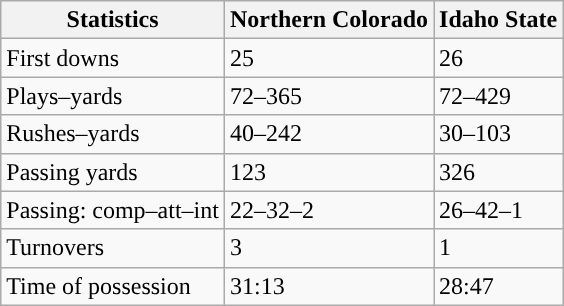<table class="wikitable" style="float:left">
<tr>
<th>Statistics</th>
<th>Northern Colorado</th>
<th>Idaho State</th>
</tr>
<tr>
<td>First downs</td>
<td>25</td>
<td>26</td>
</tr>
<tr>
<td>Plays–yards</td>
<td>72–365</td>
<td>72–429</td>
</tr>
<tr>
<td>Rushes–yards</td>
<td>40–242</td>
<td>30–103</td>
</tr>
<tr>
<td>Passing yards</td>
<td>123</td>
<td>326</td>
</tr>
<tr>
<td>Passing: comp–att–int</td>
<td>22–32–2</td>
<td>26–42–1</td>
</tr>
<tr>
<td>Turnovers</td>
<td>3</td>
<td>1</td>
</tr>
<tr>
<td>Time of possession</td>
<td>31:13</td>
<td>28:47</td>
</tr>
</table>
